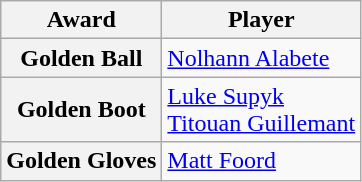<table class="wikitable" style="text-align:center">
<tr>
<th>Award</th>
<th>Player</th>
</tr>
<tr>
<th>Golden Ball</th>
<td align=left> <a href='#'>Nolhann Alabete</a></td>
</tr>
<tr>
<th>Golden Boot</th>
<td align=left> <a href='#'>Luke Supyk</a><br> <a href='#'>Titouan Guillemant</a></td>
</tr>
<tr>
<th>Golden Gloves</th>
<td align=left> <a href='#'>Matt Foord</a></td>
</tr>
</table>
